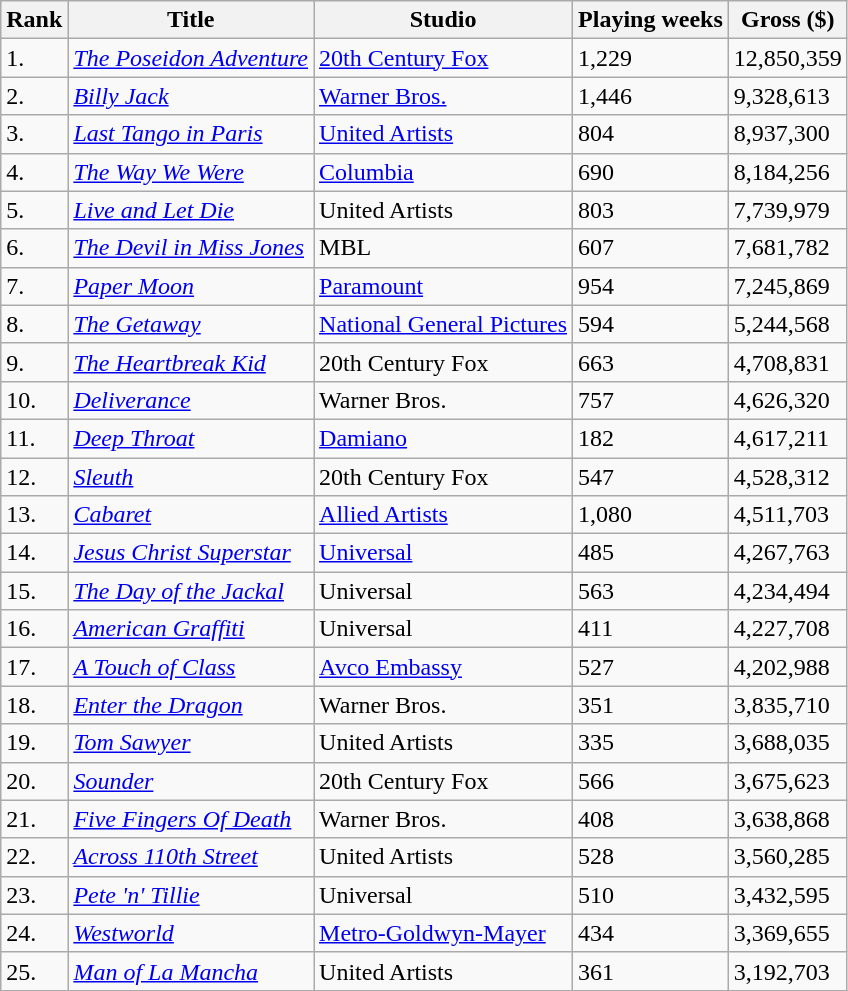<table class="wikitable">
<tr>
<th>Rank</th>
<th>Title</th>
<th>Studio</th>
<th>Playing weeks</th>
<th>Gross ($)</th>
</tr>
<tr>
<td>1.</td>
<td><em><a href='#'>The Poseidon Adventure</a></em></td>
<td><a href='#'>20th Century Fox</a></td>
<td>1,229</td>
<td>12,850,359</td>
</tr>
<tr>
<td>2.</td>
<td><em><a href='#'>Billy Jack</a></em></td>
<td><a href='#'>Warner Bros.</a></td>
<td>1,446</td>
<td>9,328,613</td>
</tr>
<tr>
<td>3.</td>
<td><em><a href='#'>Last Tango in Paris</a></em></td>
<td><a href='#'>United Artists</a></td>
<td>804</td>
<td>8,937,300</td>
</tr>
<tr>
<td>4.</td>
<td><em><a href='#'>The Way We Were</a></em></td>
<td><a href='#'>Columbia</a></td>
<td>690</td>
<td>8,184,256</td>
</tr>
<tr>
<td>5.</td>
<td><em><a href='#'>Live and Let Die</a></em></td>
<td>United Artists</td>
<td>803</td>
<td>7,739,979</td>
</tr>
<tr>
<td>6.</td>
<td><em><a href='#'>The Devil in Miss Jones</a></em></td>
<td>MBL</td>
<td>607</td>
<td>7,681,782</td>
</tr>
<tr>
<td>7.</td>
<td><em><a href='#'>Paper Moon</a></em></td>
<td><a href='#'>Paramount</a></td>
<td>954</td>
<td>7,245,869</td>
</tr>
<tr>
<td>8.</td>
<td><em><a href='#'>The Getaway</a></em></td>
<td><a href='#'>National General Pictures</a></td>
<td>594</td>
<td>5,244,568</td>
</tr>
<tr>
<td>9.</td>
<td><em><a href='#'>The Heartbreak Kid</a></em></td>
<td>20th Century Fox</td>
<td>663</td>
<td>4,708,831</td>
</tr>
<tr>
<td>10.</td>
<td><em><a href='#'>Deliverance</a></em></td>
<td>Warner Bros.</td>
<td>757</td>
<td>4,626,320</td>
</tr>
<tr>
<td>11.</td>
<td><em><a href='#'>Deep Throat</a></em></td>
<td><a href='#'>Damiano</a></td>
<td>182</td>
<td>4,617,211</td>
</tr>
<tr>
<td>12.</td>
<td><em><a href='#'>Sleuth</a></em></td>
<td>20th Century Fox</td>
<td>547</td>
<td>4,528,312</td>
</tr>
<tr>
<td>13.</td>
<td><em><a href='#'>Cabaret</a></em></td>
<td><a href='#'>Allied Artists</a></td>
<td>1,080</td>
<td>4,511,703</td>
</tr>
<tr>
<td>14.</td>
<td><em><a href='#'>Jesus Christ Superstar</a></em></td>
<td><a href='#'>Universal</a></td>
<td>485</td>
<td>4,267,763</td>
</tr>
<tr>
<td>15.</td>
<td><em><a href='#'>The Day of the Jackal</a></em></td>
<td>Universal</td>
<td>563</td>
<td>4,234,494</td>
</tr>
<tr>
<td>16.</td>
<td><em><a href='#'>American Graffiti</a></em></td>
<td>Universal</td>
<td>411</td>
<td>4,227,708</td>
</tr>
<tr>
<td>17.</td>
<td><em><a href='#'>A Touch of Class</a></em></td>
<td><a href='#'>Avco Embassy</a></td>
<td>527</td>
<td>4,202,988</td>
</tr>
<tr>
<td>18.</td>
<td><em><a href='#'>Enter the Dragon</a></em></td>
<td>Warner Bros.</td>
<td>351</td>
<td>3,835,710</td>
</tr>
<tr>
<td>19.</td>
<td><em><a href='#'>Tom Sawyer</a></em></td>
<td>United Artists</td>
<td>335</td>
<td>3,688,035</td>
</tr>
<tr>
<td>20.</td>
<td><em><a href='#'>Sounder</a></em></td>
<td>20th Century Fox</td>
<td>566</td>
<td>3,675,623</td>
</tr>
<tr>
<td>21.</td>
<td><em><a href='#'>Five Fingers Of Death</a></em></td>
<td>Warner Bros.</td>
<td>408</td>
<td>3,638,868</td>
</tr>
<tr>
<td>22.</td>
<td><em><a href='#'>Across 110th Street</a></em></td>
<td>United Artists</td>
<td>528</td>
<td>3,560,285</td>
</tr>
<tr>
<td>23.</td>
<td><em><a href='#'>Pete 'n' Tillie</a></em></td>
<td>Universal</td>
<td>510</td>
<td>3,432,595</td>
</tr>
<tr>
<td>24.</td>
<td><em><a href='#'>Westworld</a></em></td>
<td><a href='#'>Metro-Goldwyn-Mayer</a></td>
<td>434</td>
<td>3,369,655</td>
</tr>
<tr>
<td>25.</td>
<td><em><a href='#'>Man of La Mancha</a></em></td>
<td>United Artists</td>
<td>361</td>
<td>3,192,703</td>
</tr>
<tr>
</tr>
</table>
